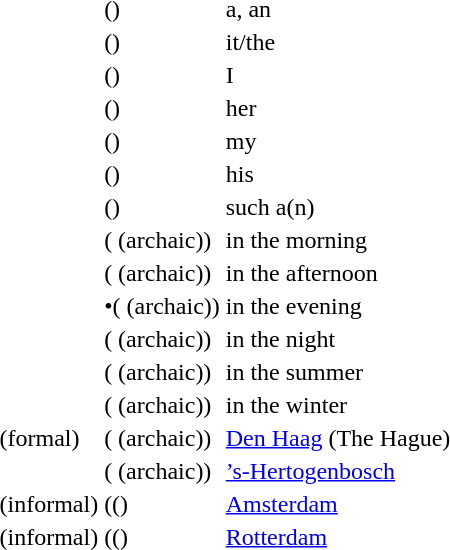<table>
<tr>
<td></td>
<td>()</td>
<td>a, an</td>
</tr>
<tr>
<td></td>
<td>()</td>
<td>it/the</td>
</tr>
<tr>
<td></td>
<td>()</td>
<td>I</td>
</tr>
<tr>
<td></td>
<td>()</td>
<td>her</td>
</tr>
<tr>
<td></td>
<td>()</td>
<td>my</td>
</tr>
<tr>
<td></td>
<td>()</td>
<td>his</td>
</tr>
<tr>
<td></td>
<td>()</td>
<td>such a(n)</td>
</tr>
<tr>
<td></td>
<td>( (archaic))</td>
<td>in the morning</td>
</tr>
<tr>
<td></td>
<td>( (archaic))</td>
<td>in the afternoon</td>
</tr>
<tr>
<td></td>
<td>•( (archaic))</td>
<td>in the evening</td>
</tr>
<tr>
<td></td>
<td>( (archaic))</td>
<td>in the night</td>
</tr>
<tr>
<td></td>
<td>( (archaic))</td>
<td>in the summer</td>
</tr>
<tr>
<td></td>
<td>( (archaic))</td>
<td>in the winter</td>
</tr>
<tr>
<td> (formal)</td>
<td>( (archaic))</td>
<td><a href='#'>Den Haag</a> (The Hague)</td>
</tr>
<tr>
<td></td>
<td>( (archaic))</td>
<td><a href='#'>’s-Hertogenbosch</a></td>
</tr>
<tr>
<td> (informal)</td>
<td>(()</td>
<td><a href='#'>Amsterdam</a></td>
</tr>
<tr>
<td> (informal)</td>
<td>(()</td>
<td><a href='#'>Rotterdam</a></td>
</tr>
</table>
